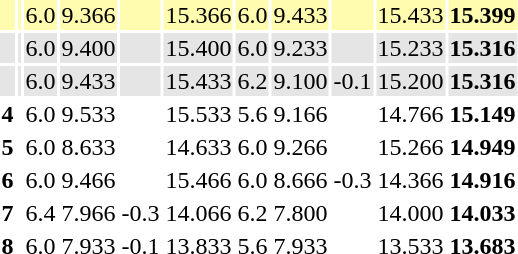<table>
<tr style="background:#fffcaf;">
<th scope=row style="text-align:center"></th>
<td style="text-align:left;"></td>
<td>6.0</td>
<td>9.366</td>
<td></td>
<td>15.366</td>
<td>6.0</td>
<td>9.433</td>
<td></td>
<td>15.433</td>
<td><strong>15.399</strong></td>
</tr>
<tr style="background:#e5e5e5;">
<th scope=row style="text-align:center"></th>
<td style="text-align:left;"></td>
<td>6.0</td>
<td>9.400</td>
<td></td>
<td>15.400</td>
<td>6.0</td>
<td>9.233</td>
<td></td>
<td>15.233</td>
<td><strong>15.316</strong></td>
</tr>
<tr style="background:#e5e5e5;">
<th scope=row style="text-align:center"></th>
<td style="text-align:left;"></td>
<td>6.0</td>
<td>9.433</td>
<td></td>
<td>15.433</td>
<td>6.2</td>
<td>9.100</td>
<td>-0.1</td>
<td>15.200</td>
<td><strong>15.316</strong></td>
</tr>
<tr>
<th scope=row style="text-align:center">4</th>
<td style="text-align:left;"></td>
<td>6.0</td>
<td>9.533</td>
<td></td>
<td>15.533</td>
<td>5.6</td>
<td>9.166</td>
<td></td>
<td>14.766</td>
<td><strong>15.149</strong></td>
</tr>
<tr>
<th scope=row style="text-align:center">5</th>
<td style="text-align:left;"></td>
<td>6.0</td>
<td>8.633</td>
<td></td>
<td>14.633</td>
<td>6.0</td>
<td>9.266</td>
<td></td>
<td>15.266</td>
<td><strong>14.949</strong></td>
</tr>
<tr>
<th scope=row style="text-align:center">6</th>
<td style="text-align:left;"></td>
<td>6.0</td>
<td>9.466</td>
<td></td>
<td>15.466</td>
<td>6.0</td>
<td>8.666</td>
<td>-0.3</td>
<td>14.366</td>
<td><strong>14.916</strong></td>
</tr>
<tr>
<th scope=row style="text-align:center">7</th>
<td style="text-align:left;"></td>
<td>6.4</td>
<td>7.966</td>
<td>-0.3</td>
<td>14.066</td>
<td>6.2</td>
<td>7.800</td>
<td></td>
<td>14.000</td>
<td><strong>14.033</strong></td>
</tr>
<tr>
<th scope=row style="text-align:center">8</th>
<td style="text-align:left;"></td>
<td>6.0</td>
<td>7.933</td>
<td>-0.1</td>
<td>13.833</td>
<td>5.6</td>
<td>7.933</td>
<td></td>
<td>13.533</td>
<td><strong>13.683</strong></td>
</tr>
<tr>
</tr>
</table>
